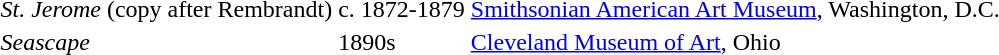<table>
<tr>
<td><em>St. Jerome</em> (copy after Rembrandt)</td>
<td>c. 1872-1879</td>
<td><a href='#'>Smithsonian American Art Museum</a>, Washington, D.C.</td>
</tr>
<tr>
<td><em>Seascape </em></td>
<td>1890s</td>
<td><a href='#'>Cleveland Museum of Art</a>, Ohio</td>
</tr>
</table>
